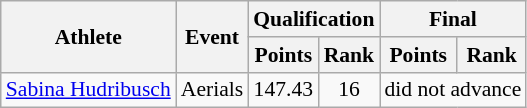<table class="wikitable" style="font-size:90%">
<tr>
<th rowspan="2">Athlete</th>
<th rowspan="2">Event</th>
<th colspan="2">Qualification</th>
<th colspan="2">Final</th>
</tr>
<tr>
<th>Points</th>
<th>Rank</th>
<th>Points</th>
<th>Rank</th>
</tr>
<tr>
<td><a href='#'>Sabina Hudribusch</a></td>
<td>Aerials</td>
<td align="center">147.43</td>
<td align="center">16</td>
<td colspan="2">did not advance</td>
</tr>
</table>
